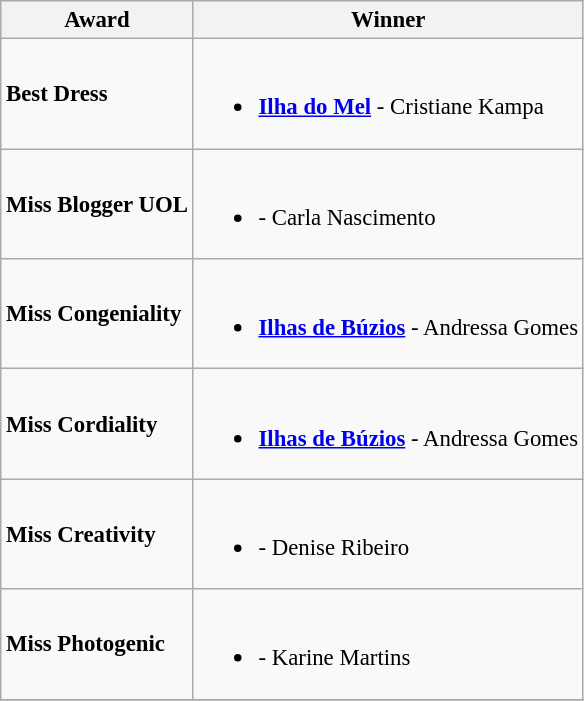<table class="wikitable sortable" style="font-size:95%;">
<tr>
<th>Award</th>
<th>Winner</th>
</tr>
<tr>
<td><strong>Best Dress</strong></td>
<td><br><ul><li><strong> <a href='#'>Ilha do Mel</a></strong> - Cristiane Kampa</li></ul></td>
</tr>
<tr>
<td><strong>Miss Blogger UOL</strong></td>
<td><br><ul><li><strong></strong> - Carla Nascimento</li></ul></td>
</tr>
<tr>
<td><strong>Miss Congeniality</strong></td>
<td><br><ul><li><strong> <a href='#'>Ilhas de Búzios</a></strong> - Andressa Gomes</li></ul></td>
</tr>
<tr>
<td><strong>Miss Cordiality</strong></td>
<td><br><ul><li><strong> <a href='#'>Ilhas de Búzios</a></strong> - Andressa Gomes</li></ul></td>
</tr>
<tr>
<td><strong>Miss Creativity</strong></td>
<td><br><ul><li><strong></strong> - Denise Ribeiro</li></ul></td>
</tr>
<tr>
<td><strong>Miss Photogenic</strong></td>
<td><br><ul><li><strong></strong> - Karine Martins</li></ul></td>
</tr>
<tr>
</tr>
</table>
